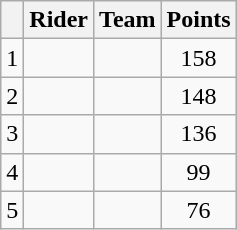<table class="wikitable">
<tr>
<th></th>
<th>Rider</th>
<th>Team</th>
<th>Points</th>
</tr>
<tr>
<td style="text-align:center;">1</td>
<td> </td>
<td></td>
<td style="text-align:center;">158</td>
</tr>
<tr>
<td style="text-align:center;">2</td>
<td></td>
<td></td>
<td style="text-align:center;">148</td>
</tr>
<tr>
<td style="text-align:center;">3</td>
<td> </td>
<td></td>
<td style="text-align:center;">136</td>
</tr>
<tr>
<td style="text-align:center;">4</td>
<td></td>
<td></td>
<td style="text-align:center;">99</td>
</tr>
<tr>
<td style="text-align:center;">5</td>
<td></td>
<td></td>
<td style="text-align:center;">76</td>
</tr>
</table>
